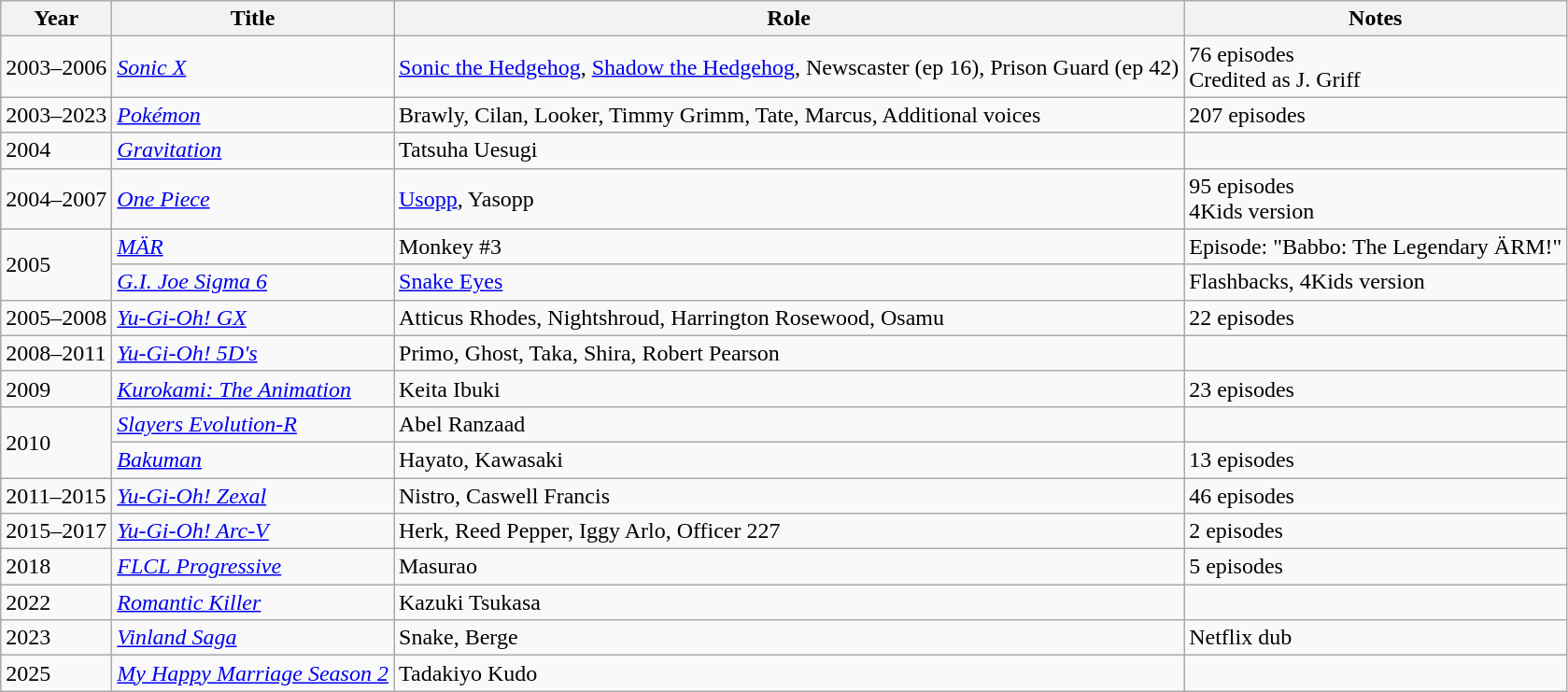<table class="wikitable">
<tr>
<th>Year</th>
<th>Title</th>
<th>Role</th>
<th>Notes</th>
</tr>
<tr>
<td>2003–2006</td>
<td><em><a href='#'>Sonic X</a></em></td>
<td><a href='#'>Sonic the Hedgehog</a>, <a href='#'>Shadow the Hedgehog</a>, Newscaster (ep 16), Prison Guard (ep 42)</td>
<td>76 episodes<br>Credited as J. Griff</td>
</tr>
<tr>
<td>2003–2023</td>
<td><em><a href='#'>Pokémon</a></em></td>
<td>Brawly, Cilan, Looker, Timmy Grimm, Tate, Marcus, Additional voices</td>
<td>207 episodes</td>
</tr>
<tr>
<td>2004</td>
<td><em><a href='#'>Gravitation</a></em></td>
<td>Tatsuha Uesugi</td>
<td></td>
</tr>
<tr>
<td>2004–2007</td>
<td><em><a href='#'>One Piece</a></em></td>
<td><a href='#'>Usopp</a>, Yasopp</td>
<td>95 episodes<br>4Kids version</td>
</tr>
<tr>
<td rowspan="2">2005</td>
<td><em><a href='#'>MÄR</a></em></td>
<td>Monkey #3</td>
<td>Episode: "Babbo: The Legendary ÄRM!"</td>
</tr>
<tr>
<td><em><a href='#'>G.I. Joe Sigma 6</a></em></td>
<td><a href='#'>Snake Eyes</a></td>
<td>Flashbacks, 4Kids version</td>
</tr>
<tr>
<td>2005–2008</td>
<td><em><a href='#'>Yu-Gi-Oh! GX</a></em></td>
<td>Atticus Rhodes, Nightshroud, Harrington Rosewood, Osamu</td>
<td>22 episodes</td>
</tr>
<tr>
<td>2008–2011</td>
<td><em><a href='#'>Yu-Gi-Oh! 5D's</a></em></td>
<td>Primo, Ghost, Taka, Shira, Robert Pearson</td>
<td></td>
</tr>
<tr>
<td>2009</td>
<td><em><a href='#'>Kurokami: The Animation</a></em></td>
<td>Keita Ibuki</td>
<td>23 episodes</td>
</tr>
<tr>
<td rowspan=2>2010</td>
<td><em><a href='#'>Slayers Evolution-R</a></em></td>
<td>Abel Ranzaad</td>
<td></td>
</tr>
<tr>
<td><em><a href='#'>Bakuman</a></em></td>
<td>Hayato, Kawasaki</td>
<td>13 episodes</td>
</tr>
<tr>
<td>2011–2015</td>
<td><em><a href='#'>Yu-Gi-Oh! Zexal</a></em></td>
<td>Nistro, Caswell Francis</td>
<td>46 episodes</td>
</tr>
<tr>
<td>2015–2017</td>
<td><em><a href='#'>Yu-Gi-Oh! Arc-V</a></em></td>
<td>Herk, Reed Pepper, Iggy Arlo, Officer 227</td>
<td>2 episodes</td>
</tr>
<tr>
<td>2018</td>
<td><em><a href='#'>FLCL Progressive</a></em></td>
<td>Masurao</td>
<td>5 episodes</td>
</tr>
<tr>
<td>2022</td>
<td><em><a href='#'>Romantic Killer</a></em></td>
<td>Kazuki Tsukasa</td>
<td></td>
</tr>
<tr>
<td>2023</td>
<td><em><a href='#'>Vinland Saga</a></em></td>
<td>Snake, Berge</td>
<td>Netflix dub</td>
</tr>
<tr>
<td>2025</td>
<td><em><a href='#'>My Happy Marriage Season 2</a></em></td>
<td>Tadakiyo Kudo</td>
<td></td>
</tr>
</table>
